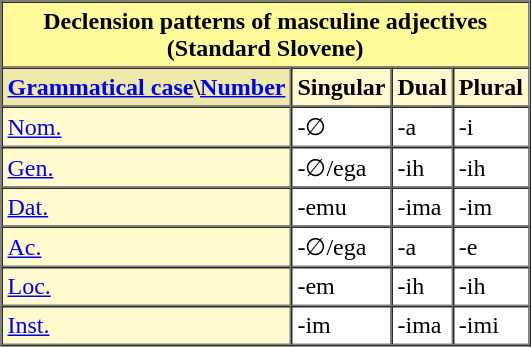<table border="1" cellpadding="3" cellspacing="0">
<tr>
<td style="background:#fffa99" colspan=4 align="center"><strong>Declension patterns of masculine adjectives<br>(Standard Slovene)</strong></td>
</tr>
<tr style="background:#fffacd">
<th style="background:#eee8aa"><a href='#'>Grammatical case</a>\<a href='#'>Number</a></th>
<th>Singular</th>
<th>Dual</th>
<th>Plural</th>
</tr>
<tr>
<td style="background:#fffacd"><a href='#'>Nom.</a></td>
<td>-∅</td>
<td>-a</td>
<td>-i</td>
</tr>
<tr>
<td style="background:#fffacd"><a href='#'>Gen.</a></td>
<td>-∅/ega</td>
<td>-ih</td>
<td>-ih</td>
</tr>
<tr>
<td style="background:#fffacd"><a href='#'>Dat.</a></td>
<td>-emu</td>
<td>-ima</td>
<td>-im</td>
</tr>
<tr>
<td style="background:#fffacd"><a href='#'>Ac.</a></td>
<td>-∅/ega</td>
<td>-a</td>
<td>-e</td>
</tr>
<tr>
<td style="background:#fffacd"><a href='#'>Loc.</a></td>
<td>-em</td>
<td>-ih</td>
<td>-ih</td>
</tr>
<tr>
<td style="background:#fffacd"><a href='#'>Inst.</a></td>
<td>-im</td>
<td>-ima</td>
<td>-imi</td>
</tr>
</table>
